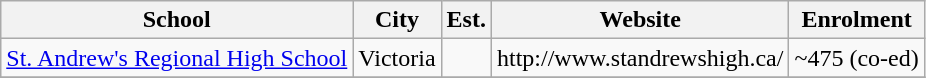<table class="wikitable" border="1">
<tr>
<th>School</th>
<th>City</th>
<th>Est.</th>
<th>Website</th>
<th>Enrolment</th>
</tr>
<tr>
<td><a href='#'>St. Andrew's Regional High School</a></td>
<td>Victoria</td>
<td></td>
<td>http://www.standrewshigh.ca/</td>
<td>~475 (co-ed)</td>
</tr>
<tr>
</tr>
</table>
